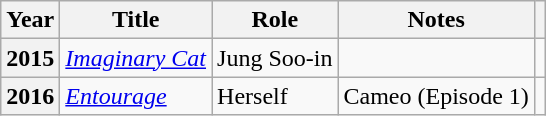<table class="wikitable plainrowheaders">
<tr>
<th scope="col">Year</th>
<th scope="col">Title</th>
<th scope="col">Role</th>
<th scope="col">Notes</th>
<th scope="col"></th>
</tr>
<tr>
<th scope="row">2015</th>
<td><em><a href='#'>Imaginary Cat</a></em></td>
<td>Jung Soo-in</td>
<td></td>
<td style="text-align:center"></td>
</tr>
<tr>
<th scope="row">2016</th>
<td><em><a href='#'>Entourage</a></em></td>
<td>Herself</td>
<td>Cameo (Episode 1)</td>
<td style="text-align:center"></td>
</tr>
</table>
